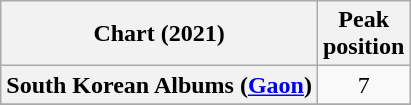<table class="wikitable plainrowheaders" style="text-align:center">
<tr>
<th scope="col">Chart (2021)</th>
<th scope="col">Peak<br>position</th>
</tr>
<tr>
<th scope="row">South Korean Albums (<a href='#'>Gaon</a>)</th>
<td>7</td>
</tr>
<tr>
</tr>
</table>
